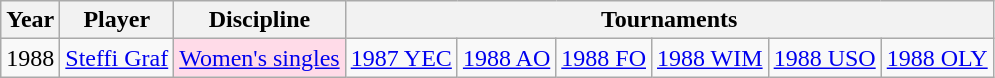<table class=wikitable>
<tr>
<th scope="col">Year</th>
<th scope="col" style="width:150">Player</th>
<th scope="col" style="width:140">Discipline</th>
<th scope="colgroup" colspan="6">Tournaments</th>
</tr>
<tr>
<td>1988</td>
<td style="text-align: left;"> <a href='#'>Steffi Graf</a></td>
<td style="background:#ffdbe8; text-align: left;" data-sort-value="2"><a href='#'>Women's singles</a></td>
<td><a href='#'>1987 YEC</a></td>
<td><a href='#'>1988 AO</a></td>
<td><a href='#'>1988 FO</a></td>
<td><a href='#'>1988 WIM</a></td>
<td><a href='#'>1988 USO</a></td>
<td><a href='#'>1988 OLY</a></td>
</tr>
</table>
